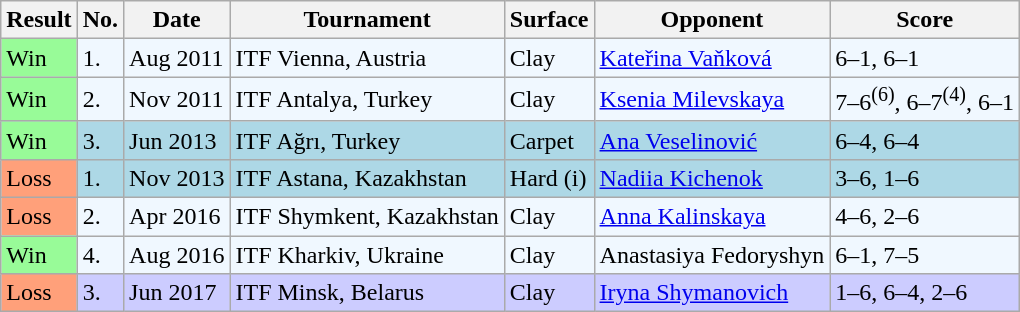<table class="sortable wikitable">
<tr>
<th>Result</th>
<th>No.</th>
<th>Date</th>
<th>Tournament</th>
<th>Surface</th>
<th>Opponent</th>
<th class="unsortable">Score</th>
</tr>
<tr style="background:#f0f8ff;">
<td style="background:#98fb98;">Win</td>
<td>1.</td>
<td>Aug 2011</td>
<td>ITF Vienna, Austria</td>
<td>Clay</td>
<td> <a href='#'>Kateřina Vaňková</a></td>
<td>6–1, 6–1</td>
</tr>
<tr style="background:#f0f8ff;">
<td style="background:#98fb98;">Win</td>
<td>2.</td>
<td>Nov 2011</td>
<td>ITF Antalya, Turkey</td>
<td>Clay</td>
<td> <a href='#'>Ksenia Milevskaya</a></td>
<td>7–6<sup>(6)</sup>, 6–7<sup>(4)</sup>, 6–1</td>
</tr>
<tr style="background:lightblue;">
<td style="background:#98fb98;">Win</td>
<td>3.</td>
<td>Jun 2013</td>
<td>ITF Ağrı, Turkey</td>
<td>Carpet</td>
<td> <a href='#'>Ana Veselinović</a></td>
<td>6–4, 6–4</td>
</tr>
<tr style="background:lightblue;">
<td style="background:#ffa07a;">Loss</td>
<td>1.</td>
<td>Nov 2013</td>
<td>ITF Astana, Kazakhstan</td>
<td>Hard (i)</td>
<td> <a href='#'>Nadiia Kichenok</a></td>
<td>3–6, 1–6</td>
</tr>
<tr style="background:#f0f8ff;">
<td style="background:#ffa07a;">Loss</td>
<td>2.</td>
<td>Apr 2016</td>
<td>ITF Shymkent, Kazakhstan</td>
<td>Clay</td>
<td> <a href='#'>Anna Kalinskaya</a></td>
<td>4–6, 2–6</td>
</tr>
<tr style="background:#f0f8ff;">
<td style="background:#98fb98;">Win</td>
<td>4.</td>
<td>Aug 2016</td>
<td>ITF Kharkiv, Ukraine</td>
<td>Clay</td>
<td> Anastasiya Fedoryshyn</td>
<td>6–1, 7–5</td>
</tr>
<tr style="background:#ccccff;">
<td style="background:#ffa07a;">Loss</td>
<td>3.</td>
<td>Jun 2017</td>
<td>ITF Minsk, Belarus</td>
<td>Clay</td>
<td> <a href='#'>Iryna Shymanovich</a></td>
<td>1–6, 6–4, 2–6</td>
</tr>
</table>
